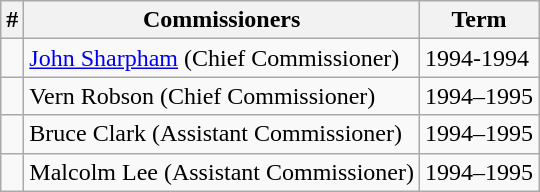<table class="wikitable">
<tr>
<th>#</th>
<th>Commissioners</th>
<th>Term</th>
</tr>
<tr>
<td></td>
<td><a href='#'>John Sharpham</a> (Chief Commissioner)</td>
<td>1994-1994</td>
</tr>
<tr>
<td></td>
<td>Vern Robson (Chief Commissioner)</td>
<td>1994–1995</td>
</tr>
<tr>
<td></td>
<td>Bruce Clark (Assistant Commissioner)</td>
<td>1994–1995</td>
</tr>
<tr>
<td></td>
<td>Malcolm Lee (Assistant Commissioner)</td>
<td>1994–1995</td>
</tr>
</table>
